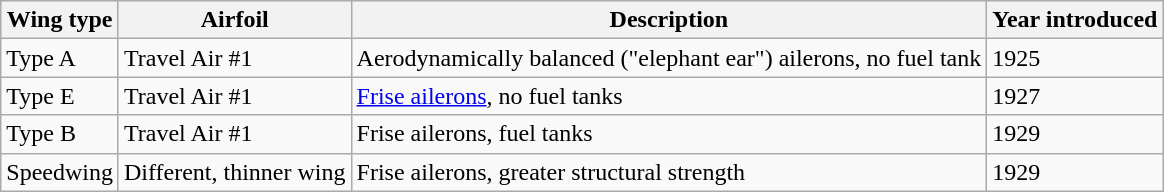<table class="wikitable">
<tr>
<th>Wing type</th>
<th>Airfoil</th>
<th>Description</th>
<th>Year introduced</th>
</tr>
<tr>
<td>Type A</td>
<td>Travel Air #1</td>
<td>Aerodynamically balanced ("elephant ear") ailerons, no fuel tank</td>
<td>1925</td>
</tr>
<tr>
<td>Type E</td>
<td>Travel Air #1</td>
<td><a href='#'>Frise ailerons</a>, no fuel tanks</td>
<td>1927</td>
</tr>
<tr>
<td>Type B</td>
<td>Travel Air #1</td>
<td>Frise ailerons, fuel tanks</td>
<td>1929</td>
</tr>
<tr>
<td>Speedwing</td>
<td>Different, thinner wing</td>
<td>Frise ailerons, greater structural strength</td>
<td>1929</td>
</tr>
</table>
